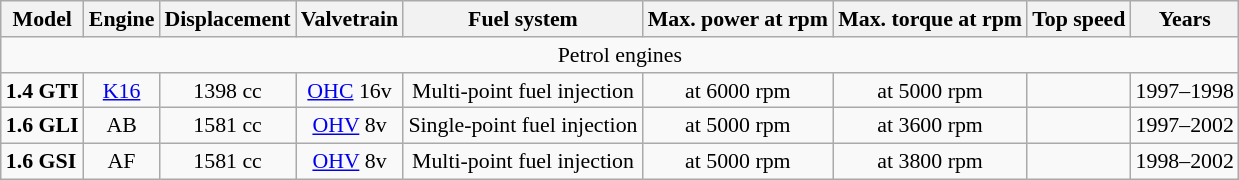<table class="wikitable" style="text-align:center; font-size:91%;">
<tr>
<th>Model</th>
<th>Engine</th>
<th>Displacement</th>
<th>Valvetrain</th>
<th>Fuel system</th>
<th>Max. power at rpm</th>
<th>Max. torque at rpm</th>
<th>Top speed</th>
<th>Years</th>
</tr>
<tr>
<td colspan="9">Petrol engines</td>
</tr>
<tr>
<td align="left"><strong>1.4 GTI</strong></td>
<td><a href='#'>K16</a></td>
<td>1398 cc</td>
<td><a href='#'>OHC</a> 16v</td>
<td>Multi-point fuel injection</td>
<td> at 6000 rpm</td>
<td> at 5000 rpm</td>
<td></td>
<td>1997–1998</td>
</tr>
<tr>
<td align="left"><strong>1.6 GLI</strong></td>
<td>AB</td>
<td>1581 cc</td>
<td><a href='#'>OHV</a> 8v</td>
<td>Single-point fuel injection</td>
<td> at 5000 rpm</td>
<td> at 3600 rpm</td>
<td></td>
<td>1997–2002</td>
</tr>
<tr>
<td align="left"><strong>1.6 GSI</strong></td>
<td>AF</td>
<td>1581 cc</td>
<td><a href='#'>OHV</a> 8v</td>
<td>Multi-point fuel injection</td>
<td> at 5000 rpm</td>
<td> at 3800 rpm</td>
<td></td>
<td>1998–2002</td>
</tr>
</table>
